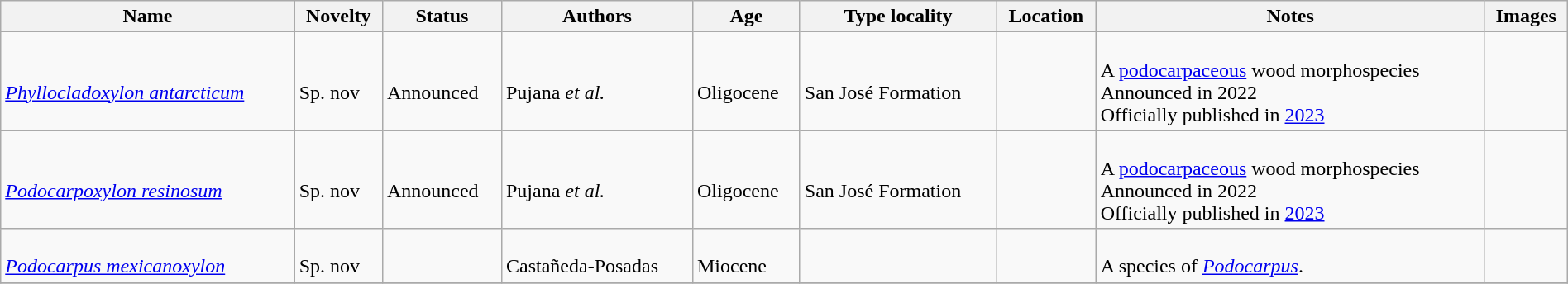<table class="wikitable sortable" align="center" width="100%">
<tr>
<th>Name</th>
<th>Novelty</th>
<th>Status</th>
<th>Authors</th>
<th>Age</th>
<th>Type locality</th>
<th>Location</th>
<th>Notes</th>
<th>Images</th>
</tr>
<tr>
<td><br><em><a href='#'>Phyllocladoxylon antarcticum</a></em></td>
<td><br>Sp. nov</td>
<td><br>Announced</td>
<td><br>Pujana <em>et al.</em></td>
<td><br>Oligocene</td>
<td><br>San José Formation</td>
<td><br></td>
<td><br>A <a href='#'>podocarpaceous</a> wood morphospecies<br>Announced in 2022<br>Officially published in <a href='#'>2023</a></td>
<td></td>
</tr>
<tr>
<td><br><em><a href='#'>Podocarpoxylon resinosum</a></em></td>
<td><br>Sp. nov</td>
<td><br>Announced</td>
<td><br>Pujana <em>et al.</em></td>
<td><br>Oligocene</td>
<td><br>San José Formation</td>
<td><br></td>
<td><br>A <a href='#'>podocarpaceous</a> wood morphospecies<br>Announced in 2022<br>Officially published in <a href='#'>2023</a></td>
<td></td>
</tr>
<tr>
<td><br><em><a href='#'>Podocarpus mexicanoxylon</a></em></td>
<td><br>Sp. nov</td>
<td></td>
<td><br>Castañeda-Posadas</td>
<td><br>Miocene</td>
<td></td>
<td><br></td>
<td><br>A species of <em><a href='#'>Podocarpus</a></em>.</td>
<td></td>
</tr>
<tr>
</tr>
</table>
